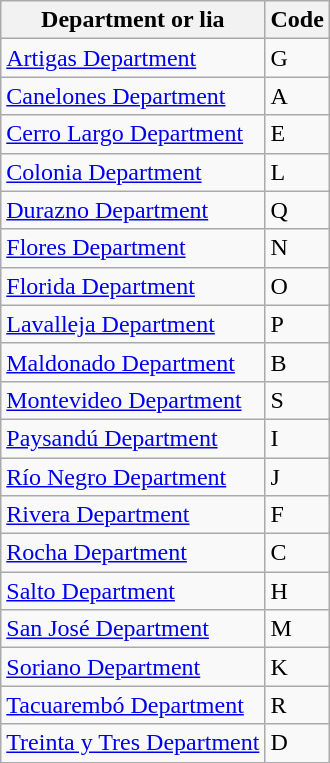<table class="wikitable sortable">
<tr>
<th>Department or lia</th>
<th>Code</th>
</tr>
<tr>
<td><a href='#'>Artigas Department</a></td>
<td>G</td>
</tr>
<tr>
<td><a href='#'>Canelones Department</a></td>
<td>A</td>
</tr>
<tr>
<td><a href='#'>Cerro Largo Department</a></td>
<td>E</td>
</tr>
<tr>
<td><a href='#'>Colonia Department</a></td>
<td>L</td>
</tr>
<tr>
<td><a href='#'>Durazno Department</a></td>
<td>Q</td>
</tr>
<tr>
<td><a href='#'>Flores Department</a></td>
<td>N</td>
</tr>
<tr>
<td><a href='#'>Florida Department</a></td>
<td>O</td>
</tr>
<tr>
<td><a href='#'>Lavalleja Department</a></td>
<td>P</td>
</tr>
<tr>
<td><a href='#'>Maldonado Department</a></td>
<td>B</td>
</tr>
<tr>
<td><a href='#'>Montevideo Department</a></td>
<td>S</td>
</tr>
<tr>
<td><a href='#'>Paysandú Department</a></td>
<td>I</td>
</tr>
<tr>
<td><a href='#'>Río Negro Department</a></td>
<td>J</td>
</tr>
<tr>
<td><a href='#'>Rivera Department</a></td>
<td>F</td>
</tr>
<tr>
<td><a href='#'>Rocha Department</a></td>
<td>C</td>
</tr>
<tr>
<td><a href='#'>Salto Department</a></td>
<td>H</td>
</tr>
<tr>
<td><a href='#'>San José Department</a></td>
<td>M</td>
</tr>
<tr>
<td><a href='#'>Soriano Department</a></td>
<td>K</td>
</tr>
<tr>
<td><a href='#'>Tacuarembó Department</a></td>
<td>R</td>
</tr>
<tr>
<td><a href='#'>Treinta y Tres Department</a></td>
<td>D</td>
</tr>
</table>
